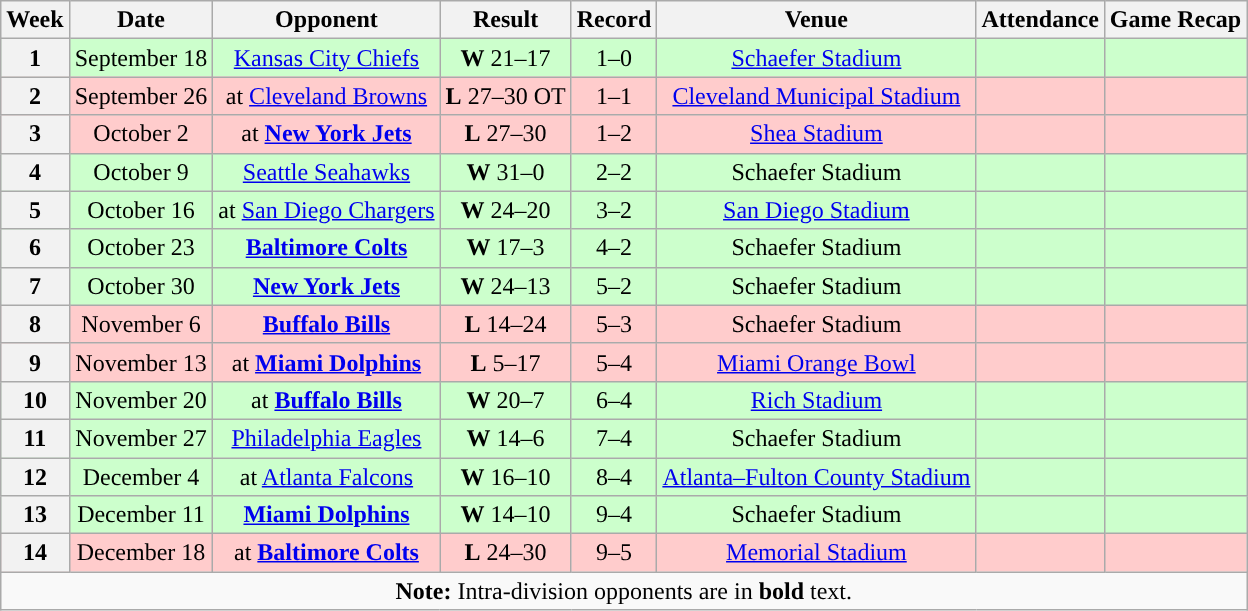<table class="wikitable" style="text-align:center">
<tr>
<th>Week</th>
<th>Date</th>
<th>Opponent</th>
<th>Result</th>
<th>Record</th>
<th>Venue</th>
<th>Attendance</th>
<th>Game Recap</th>
</tr>
<tr style="background:#cfc">
<th>1</th>
<td>September 18</td>
<td><a href='#'>Kansas City Chiefs</a></td>
<td><strong>W</strong> 21–17</td>
<td>1–0</td>
<td><a href='#'>Schaefer Stadium</a></td>
<td></td>
<td></td>
</tr>
<tr style="background:#fcc">
<th>2</th>
<td>September 26</td>
<td>at <a href='#'>Cleveland Browns</a></td>
<td><strong>L</strong> 27–30 OT</td>
<td>1–1</td>
<td><a href='#'>Cleveland Municipal Stadium</a></td>
<td></td>
<td></td>
</tr>
<tr style="background:#fcc">
<th>3</th>
<td>October 2</td>
<td>at <strong><a href='#'>New York Jets</a></strong></td>
<td><strong>L</strong> 27–30</td>
<td>1–2</td>
<td><a href='#'>Shea Stadium</a></td>
<td></td>
<td></td>
</tr>
<tr style="background:#cfc">
<th>4</th>
<td>October 9</td>
<td><a href='#'>Seattle Seahawks</a></td>
<td><strong>W</strong> 31–0</td>
<td>2–2</td>
<td>Schaefer Stadium</td>
<td></td>
<td></td>
</tr>
<tr style="background:#cfc">
<th>5</th>
<td>October 16</td>
<td>at <a href='#'>San Diego Chargers</a></td>
<td><strong>W</strong> 24–20</td>
<td>3–2</td>
<td><a href='#'>San Diego Stadium</a></td>
<td></td>
<td></td>
</tr>
<tr style="background:#cfc">
<th>6</th>
<td>October 23</td>
<td><strong><a href='#'>Baltimore Colts</a></strong></td>
<td><strong>W</strong> 17–3</td>
<td>4–2</td>
<td>Schaefer Stadium</td>
<td></td>
<td></td>
</tr>
<tr style="background:#cfc">
<th>7</th>
<td>October 30</td>
<td><strong><a href='#'>New York Jets</a></strong></td>
<td><strong>W</strong> 24–13</td>
<td>5–2</td>
<td>Schaefer Stadium</td>
<td></td>
<td></td>
</tr>
<tr style="background:#fcc">
<th>8</th>
<td>November 6</td>
<td><strong><a href='#'>Buffalo Bills</a></strong></td>
<td><strong>L</strong> 14–24</td>
<td>5–3</td>
<td>Schaefer Stadium</td>
<td></td>
<td></td>
</tr>
<tr style="background:#fcc">
<th>9</th>
<td>November 13</td>
<td>at <strong><a href='#'>Miami Dolphins</a></strong></td>
<td><strong>L</strong> 5–17</td>
<td>5–4</td>
<td><a href='#'>Miami Orange Bowl</a></td>
<td></td>
<td></td>
</tr>
<tr style="background:#cfc">
<th>10</th>
<td>November 20</td>
<td>at <strong><a href='#'>Buffalo Bills</a></strong></td>
<td><strong>W</strong> 20–7</td>
<td>6–4</td>
<td><a href='#'>Rich Stadium</a></td>
<td></td>
<td></td>
</tr>
<tr style="background:#cfc">
<th>11</th>
<td>November 27</td>
<td><a href='#'>Philadelphia Eagles</a></td>
<td><strong>W</strong> 14–6</td>
<td>7–4</td>
<td>Schaefer Stadium</td>
<td></td>
<td></td>
</tr>
<tr style="background:#cfc">
<th><strong>12</strong></th>
<td>December 4</td>
<td>at <a href='#'>Atlanta Falcons</a></td>
<td><strong>W</strong> 16–10</td>
<td>8–4</td>
<td><a href='#'>Atlanta–Fulton County Stadium</a></td>
<td></td>
<td></td>
</tr>
<tr style="background:#cfc">
<th><strong>13</strong></th>
<td>December 11</td>
<td><strong><a href='#'>Miami Dolphins</a></strong></td>
<td><strong>W</strong> 14–10</td>
<td>9–4</td>
<td>Schaefer Stadium</td>
<td></td>
<td></td>
</tr>
<tr style="background:#fcc">
<th><strong>14</strong></th>
<td>December 18</td>
<td>at <strong><a href='#'>Baltimore Colts</a></strong></td>
<td><strong>L</strong> 24–30</td>
<td>9–5</td>
<td><a href='#'>Memorial Stadium</a></td>
<td></td>
<td></td>
</tr>
<tr>
<td colspan="8"><strong>Note:</strong> Intra-division opponents are in <strong>bold</strong> text.</td>
</tr>
</table>
